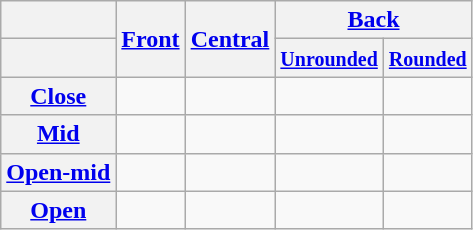<table class="wikitable" style="text-align:center">
<tr>
<th></th>
<th rowspan="2"><a href='#'>Front</a></th>
<th rowspan="2"><a href='#'>Central</a></th>
<th colspan="2"><a href='#'>Back</a></th>
</tr>
<tr>
<th></th>
<th><small><a href='#'>Unrounded</a></small></th>
<th><small><a href='#'>Rounded</a></small></th>
</tr>
<tr style="text-align: center;">
<th><a href='#'>Close</a></th>
<td></td>
<td></td>
<td></td>
<td></td>
</tr>
<tr style="text-align: center;">
<th><a href='#'>Mid</a></th>
<td></td>
<td></td>
<td></td>
<td></td>
</tr>
<tr>
<th><a href='#'>Open-mid</a></th>
<td></td>
<td></td>
<td></td>
<td></td>
</tr>
<tr style="text-align: center;">
<th><a href='#'>Open</a></th>
<td></td>
<td></td>
<td></td>
<td></td>
</tr>
</table>
